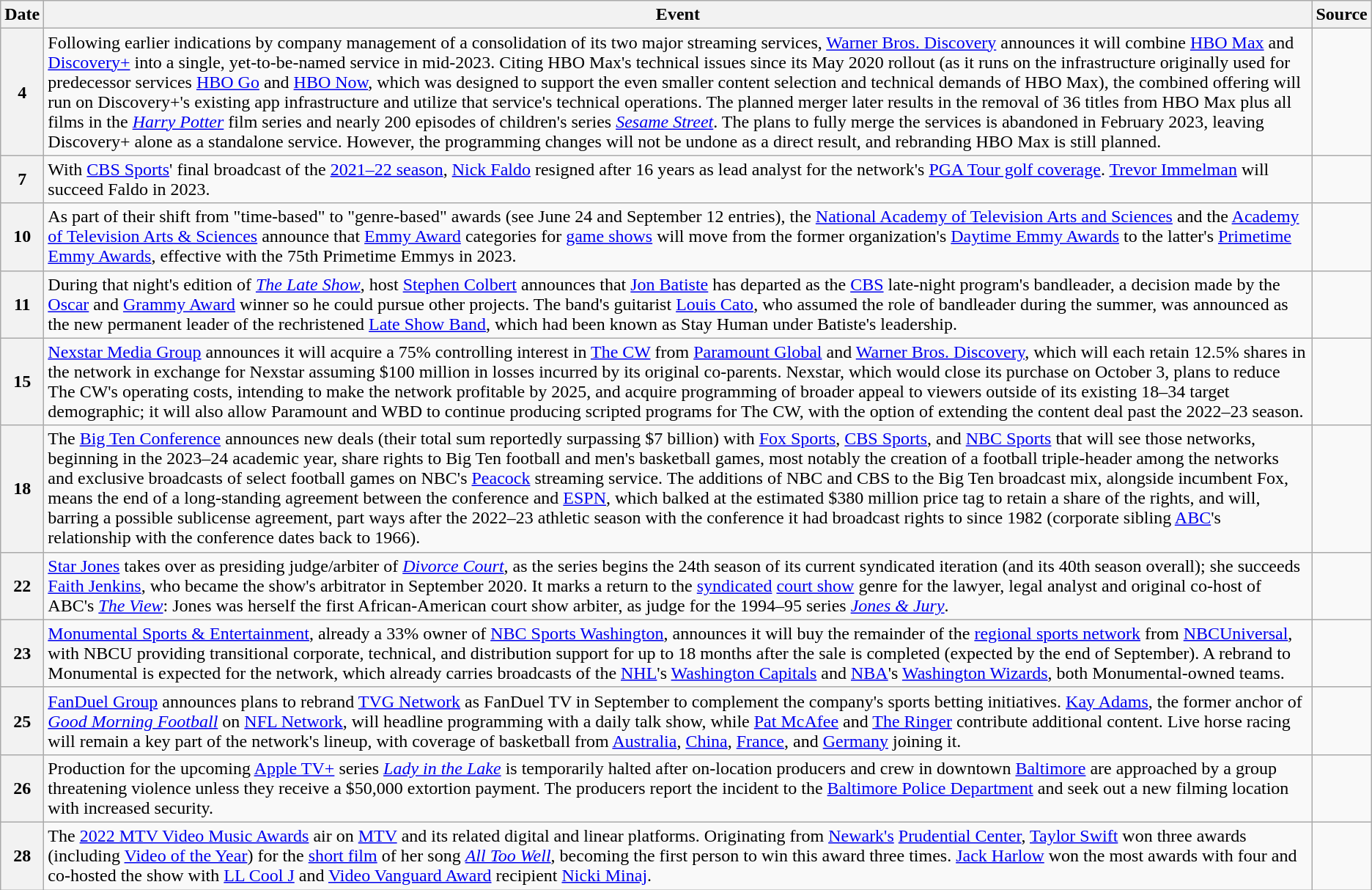<table class=wikitable>
<tr>
<th>Date</th>
<th>Event</th>
<th>Source</th>
</tr>
<tr>
<th>4</th>
<td>Following earlier indications by company management of a consolidation of its two major streaming services, <a href='#'>Warner Bros. Discovery</a> announces it will combine <a href='#'>HBO Max</a> and <a href='#'>Discovery+</a> into a single, yet-to-be-named service in mid-2023. Citing HBO Max's technical issues since its May 2020 rollout (as it runs on the infrastructure originally used for predecessor services <a href='#'>HBO Go</a> and <a href='#'>HBO Now</a>, which was designed to support the even smaller content selection and technical demands of HBO Max), the combined offering will run on Discovery+'s existing app infrastructure and utilize that service's technical operations. The planned merger later results in the removal of 36 titles from HBO Max plus all films in the <em><a href='#'>Harry Potter</a></em> film series and nearly 200 episodes of children's series <em><a href='#'>Sesame Street</a></em>. The plans to fully merge the services is abandoned in February 2023, leaving Discovery+ alone as a standalone service. However, the programming changes will not be undone as a direct result, and rebranding HBO Max is still planned.</td>
<td><br></td>
</tr>
<tr>
<th>7</th>
<td>With <a href='#'>CBS Sports</a>' final broadcast of the <a href='#'>2021–22 season</a>, <a href='#'>Nick Faldo</a> resigned after 16 years as lead analyst for the network's <a href='#'>PGA Tour golf coverage</a>. <a href='#'>Trevor Immelman</a> will succeed Faldo in 2023.</td>
<td></td>
</tr>
<tr>
<th>10</th>
<td>As part of their shift from "time-based" to "genre-based" awards (see June 24 and September 12 entries), the <a href='#'>National Academy of Television Arts and Sciences</a> and the <a href='#'>Academy of Television Arts & Sciences</a> announce that <a href='#'>Emmy Award</a> categories for <a href='#'>game shows</a> will move from the former organization's <a href='#'>Daytime Emmy Awards</a> to the latter's <a href='#'>Primetime Emmy Awards</a>, effective with the 75th Primetime Emmys in 2023.</td>
<td></td>
</tr>
<tr>
<th>11</th>
<td>During that night's edition of <em><a href='#'>The Late Show</a></em>, host <a href='#'>Stephen Colbert</a> announces that <a href='#'>Jon Batiste</a> has departed as the <a href='#'>CBS</a> late-night program's bandleader, a decision made by the <a href='#'>Oscar</a> and <a href='#'>Grammy Award</a> winner so he could pursue other projects. The band's guitarist <a href='#'>Louis Cato</a>, who assumed the role of bandleader during the summer, was announced as the new permanent leader of the rechristened <a href='#'>Late Show Band</a>, which had been known as Stay Human under Batiste's leadership.</td>
<td></td>
</tr>
<tr>
<th>15</th>
<td><a href='#'>Nexstar Media Group</a> announces it will acquire a 75% controlling interest in <a href='#'>The CW</a> from <a href='#'>Paramount Global</a> and <a href='#'>Warner Bros. Discovery</a>, which will each retain 12.5% shares in the network in exchange for Nexstar assuming $100 million in losses incurred by its original co-parents. Nexstar, which would close its purchase on October 3, plans to reduce The CW's operating costs, intending to make the network profitable by 2025, and acquire programming of broader appeal to viewers outside of its existing 18–34 target demographic; it will also allow Paramount and WBD to continue producing scripted programs for The CW, with the option of extending the content deal past the 2022–23 season.</td>
<td></td>
</tr>
<tr>
<th>18</th>
<td>The <a href='#'>Big Ten Conference</a> announces new deals (their total sum reportedly surpassing $7 billion) with <a href='#'>Fox Sports</a>, <a href='#'>CBS Sports</a>, and <a href='#'>NBC Sports</a> that will see those networks, beginning in the 2023–24 academic year, share rights to Big Ten football and men's basketball games, most notably the creation of a football triple-header among the networks and exclusive broadcasts of select football games on NBC's <a href='#'>Peacock</a> streaming service. The additions of NBC and CBS to the Big Ten broadcast mix, alongside incumbent Fox, means the end of a long-standing agreement between the conference and <a href='#'>ESPN</a>, which balked at the estimated $380 million price tag to retain a share of the rights, and will, barring a possible sublicense agreement, part ways after the 2022–23 athletic season with the conference it had broadcast rights to since 1982 (corporate sibling <a href='#'>ABC</a>'s relationship with the conference dates back to 1966).</td>
<td></td>
</tr>
<tr>
<th>22</th>
<td><a href='#'>Star Jones</a> takes over as presiding judge/arbiter of <em><a href='#'>Divorce Court</a></em>, as the series begins the 24th season of its current syndicated iteration (and its 40th season overall); she succeeds <a href='#'>Faith Jenkins</a>, who became the show's arbitrator in September 2020. It marks a return to the <a href='#'>syndicated</a> <a href='#'>court show</a> genre for the lawyer, legal analyst and original co-host of ABC's <em><a href='#'>The View</a></em>: Jones was herself the first African-American court show arbiter, as judge for the 1994–95 series <em><a href='#'>Jones & Jury</a></em>.</td>
<td></td>
</tr>
<tr>
<th>23</th>
<td><a href='#'>Monumental Sports & Entertainment</a>, already a 33% owner of <a href='#'>NBC Sports Washington</a>, announces it will buy the remainder of the <a href='#'>regional sports network</a> from <a href='#'>NBCUniversal</a>, with NBCU providing transitional corporate, technical, and distribution support for up to 18 months after the sale is completed (expected by the end of September). A rebrand to Monumental is expected for the network, which already carries broadcasts of the <a href='#'>NHL</a>'s <a href='#'>Washington Capitals</a> and <a href='#'>NBA</a>'s <a href='#'>Washington Wizards</a>, both Monumental-owned teams.</td>
<td></td>
</tr>
<tr>
<th>25</th>
<td><a href='#'>FanDuel Group</a> announces plans to rebrand <a href='#'>TVG Network</a> as FanDuel TV in September to complement the company's sports betting initiatives. <a href='#'>Kay Adams</a>, the former anchor of <em><a href='#'>Good Morning Football</a></em> on <a href='#'>NFL Network</a>, will headline programming with a daily talk show, while <a href='#'>Pat McAfee</a> and <a href='#'>The Ringer</a> contribute additional content. Live horse racing will remain a key part of the network's lineup, with coverage of basketball from <a href='#'>Australia</a>, <a href='#'>China</a>, <a href='#'>France</a>, and <a href='#'>Germany</a> joining it.</td>
<td></td>
</tr>
<tr>
<th>26</th>
<td>Production for the upcoming <a href='#'>Apple TV+</a> series <em><a href='#'>Lady in the Lake</a></em> is temporarily halted after on-location producers and crew in downtown <a href='#'>Baltimore</a> are approached by a group threatening violence unless they receive a $50,000 extortion payment. The producers report the incident to the <a href='#'>Baltimore Police Department</a> and seek out a new filming location with increased security.</td>
<td></td>
</tr>
<tr>
<th>28</th>
<td>The <a href='#'>2022 MTV Video Music Awards</a> air on <a href='#'>MTV</a> and its related digital and linear platforms. Originating from <a href='#'>Newark's</a> <a href='#'>Prudential Center</a>, <a href='#'>Taylor Swift</a> won three awards (including <a href='#'>Video of the Year</a>) for the <a href='#'>short film</a> of her song <em><a href='#'>All Too Well</a></em>, becoming the first person to win this award three times. <a href='#'>Jack Harlow</a> won the most awards with four and co-hosted the show with <a href='#'>LL Cool J</a> and <a href='#'>Video Vanguard Award</a> recipient <a href='#'>Nicki Minaj</a>.</td>
<td></td>
</tr>
</table>
